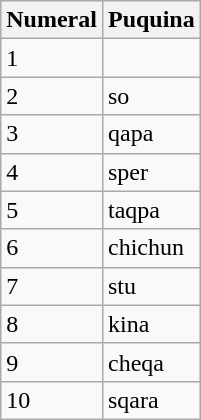<table class="wikitable">
<tr>
<th>Numeral</th>
<th>Puquina</th>
</tr>
<tr>
<td>1</td>
<td></td>
</tr>
<tr>
<td>2</td>
<td>so</td>
</tr>
<tr>
<td>3</td>
<td>qapa</td>
</tr>
<tr>
<td>4</td>
<td>sper</td>
</tr>
<tr>
<td>5</td>
<td>taqpa</td>
</tr>
<tr>
<td>6</td>
<td>chichun</td>
</tr>
<tr>
<td>7</td>
<td>stu</td>
</tr>
<tr>
<td>8</td>
<td>kina</td>
</tr>
<tr>
<td>9</td>
<td>cheqa</td>
</tr>
<tr>
<td>10</td>
<td>sqara</td>
</tr>
</table>
